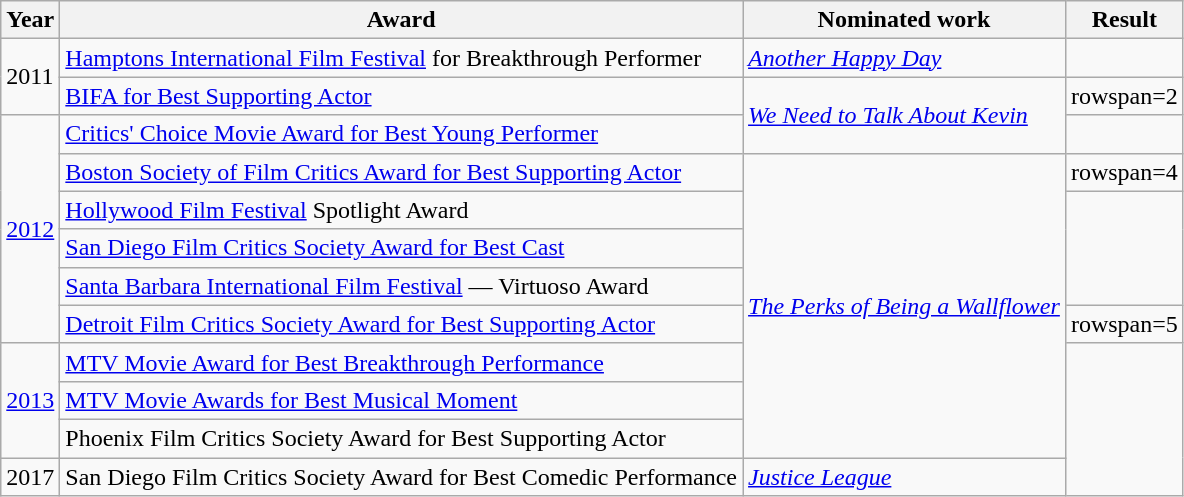<table class="wikitable sortable">
<tr>
<th>Year</th>
<th>Award</th>
<th>Nominated work</th>
<th>Result</th>
</tr>
<tr>
<td rowspan=2>2011</td>
<td><a href='#'>Hamptons International Film Festival</a> for Breakthrough Performer</td>
<td><em><a href='#'>Another Happy Day</a></em></td>
<td></td>
</tr>
<tr>
<td><a href='#'>BIFA for Best Supporting Actor</a></td>
<td rowspan=2><em><a href='#'>We Need to Talk About Kevin</a></em></td>
<td>rowspan=2 </td>
</tr>
<tr>
<td rowspan=6><a href='#'>2012</a></td>
<td><a href='#'>Critics' Choice Movie Award for Best Young Performer</a></td>
</tr>
<tr>
<td><a href='#'>Boston Society of Film Critics Award for Best Supporting Actor</a></td>
<td rowspan=8><em><a href='#'>The Perks of Being a Wallflower</a></em></td>
<td>rowspan=4 </td>
</tr>
<tr>
<td><a href='#'>Hollywood Film Festival</a> Spotlight Award</td>
</tr>
<tr>
<td><a href='#'>San Diego Film Critics Society Award for Best Cast</a></td>
</tr>
<tr>
<td><a href='#'>Santa Barbara International Film Festival</a> — Virtuoso Award</td>
</tr>
<tr>
<td><a href='#'>Detroit Film Critics Society Award for Best Supporting Actor</a></td>
<td>rowspan=5 </td>
</tr>
<tr>
<td rowspan=3><a href='#'>2013</a></td>
<td><a href='#'>MTV Movie Award for Best Breakthrough Performance</a></td>
</tr>
<tr>
<td><a href='#'>MTV Movie Awards for Best Musical Moment</a> </td>
</tr>
<tr>
<td>Phoenix Film Critics Society Award for Best Supporting Actor</td>
</tr>
<tr>
<td>2017</td>
<td>San Diego Film Critics Society Award for Best Comedic Performance</td>
<td><em><a href='#'>Justice League</a></em></td>
</tr>
</table>
